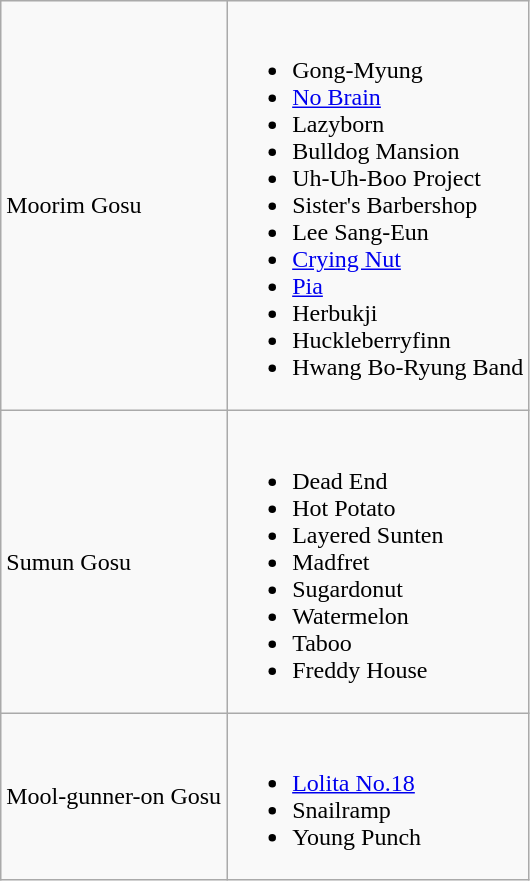<table class="wikitable">
<tr>
<td>Moorim Gosu</td>
<td><br><ul><li>Gong-Myung</li><li><a href='#'>No Brain</a></li><li>Lazyborn</li><li>Bulldog Mansion</li><li>Uh-Uh-Boo Project</li><li>Sister's Barbershop</li><li>Lee Sang-Eun</li><li><a href='#'>Crying Nut</a></li><li><a href='#'>Pia</a></li><li>Herbukji</li><li>Huckleberryfinn</li><li>Hwang Bo-Ryung Band</li></ul></td>
</tr>
<tr>
<td>Sumun Gosu</td>
<td><br><ul><li>Dead End</li><li>Hot Potato</li><li>Layered Sunten</li><li>Madfret</li><li>Sugardonut</li><li>Watermelon</li><li>Taboo</li><li>Freddy House</li></ul></td>
</tr>
<tr>
<td>Mool-gunner-on Gosu</td>
<td><br><ul><li><a href='#'>Lolita No.18</a></li><li>Snailramp</li><li>Young Punch</li></ul></td>
</tr>
</table>
